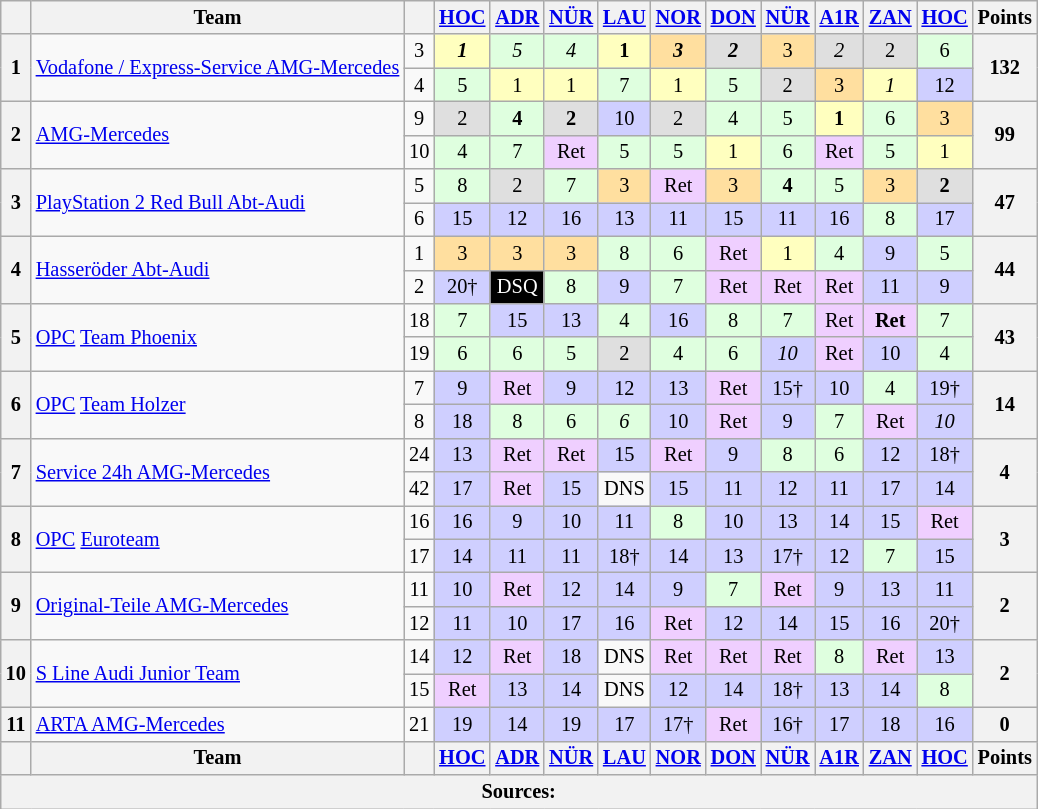<table class="wikitable" style="font-size:85%; text-align:center">
<tr style="background:#f9f9f9" valign="top">
<th valign="middle"></th>
<th valign="middle">Team</th>
<th valign="middle"></th>
<th><a href='#'>HOC</a><br></th>
<th><a href='#'>ADR</a><br></th>
<th><a href='#'>NÜR</a><br></th>
<th><a href='#'>LAU</a><br></th>
<th><a href='#'>NOR</a><br></th>
<th><a href='#'>DON</a><br></th>
<th><a href='#'>NÜR</a><br></th>
<th><a href='#'>A1R</a><br></th>
<th><a href='#'>ZAN</a><br></th>
<th><a href='#'>HOC</a><br></th>
<th valign="middle">Points</th>
</tr>
<tr>
<th rowspan=2>1</th>
<td align="left" rowspan=2><a href='#'>Vodafone / Express-Service AMG-Mercedes</a></td>
<td align="center">3</td>
<td style="background:#FFFFBF;"><strong><em>1</em></strong></td>
<td style="background:#DFFFDF;"><em>5</em></td>
<td style="background:#DFFFDF;"><em>4</em></td>
<td style="background:#FFFFBF;"><strong>1</strong></td>
<td style="background:#FFDF9F;"><strong><em>3</em></strong></td>
<td style="background:#DFDFDF;"><strong><em>2</em></strong></td>
<td style="background:#FFDF9F;">3</td>
<td style="background:#DFDFDF;"><em>2</em></td>
<td style="background:#DFDFDF;">2</td>
<td style="background:#DFFFDF;">6</td>
<th rowspan=2>132</th>
</tr>
<tr>
<td align="center">4</td>
<td style="background:#DFFFDF;">5</td>
<td style="background:#FFFFBF;">1</td>
<td style="background:#FFFFBF;">1</td>
<td style="background:#DFFFDF;">7</td>
<td style="background:#FFFFBF;">1</td>
<td style="background:#DFFFDF;">5</td>
<td style="background:#DFDFDF;">2</td>
<td style="background:#FFDF9F;">3</td>
<td style="background:#FFFFBF;"><em>1</em></td>
<td style="background:#CFCFFF;">12</td>
</tr>
<tr>
<th rowspan=2>2</th>
<td align="left" rowspan=2><a href='#'>AMG-Mercedes</a></td>
<td align="center">9</td>
<td style="background:#DFDFDF;">2</td>
<td style="background:#DFFFDF;"><strong>4</strong></td>
<td style="background:#DFDFDF;"><strong>2</strong></td>
<td style="background:#CFCFFF;">10</td>
<td style="background:#DFDFDF;">2</td>
<td style="background:#DFFFDF;">4</td>
<td style="background:#DFFFDF;">5</td>
<td style="background:#FFFFBF;"><strong>1</strong></td>
<td style="background:#DFFFDF;">6</td>
<td style="background:#FFDF9F;">3</td>
<th rowspan=2>99</th>
</tr>
<tr>
<td align="center">10</td>
<td style="background:#DFFFDF;">4</td>
<td style="background:#DFFFDF;">7</td>
<td style="background:#EFCFFF;">Ret</td>
<td style="background:#DFFFDF;">5</td>
<td style="background:#DFFFDF;">5</td>
<td style="background:#FFFFBF;">1</td>
<td style="background:#DFFFDF;">6</td>
<td style="background:#EFCFFF;">Ret</td>
<td style="background:#DFFFDF;">5</td>
<td style="background:#FFFFBF;">1</td>
</tr>
<tr>
<th rowspan=2>3</th>
<td align="left" rowspan=2><a href='#'>PlayStation 2 Red Bull Abt-Audi</a></td>
<td align="center">5</td>
<td style="background:#DFFFDF;">8</td>
<td style="background:#DFDFDF;">2</td>
<td style="background:#DFFFDF;">7</td>
<td style="background:#FFDF9F;">3</td>
<td style="background:#EFCFFF;">Ret</td>
<td style="background:#FFDF9F;">3</td>
<td style="background:#DFFFDF;"><strong>4</strong></td>
<td style="background:#DFFFDF;">5</td>
<td style="background:#FFDF9F;">3</td>
<td style="background:#DFDFDF;"><strong>2</strong></td>
<th rowspan=2>47</th>
</tr>
<tr>
<td align="center">6</td>
<td style="background:#CFCFFF;">15</td>
<td style="background:#CFCFFF;">12</td>
<td style="background:#CFCFFF;">16</td>
<td style="background:#CFCFFF;">13</td>
<td style="background:#CFCFFF;">11</td>
<td style="background:#CFCFFF;">15</td>
<td style="background:#CFCFFF;">11</td>
<td style="background:#CFCFFF;">16</td>
<td style="background:#DFFFDF;">8</td>
<td style="background:#CFCFFF;">17</td>
</tr>
<tr>
<th rowspan=2>4</th>
<td align="left" rowspan=2><a href='#'>Hasseröder Abt-Audi</a></td>
<td align="center">1</td>
<td style="background:#FFDF9F;">3</td>
<td style="background:#FFDF9F;">3</td>
<td style="background:#FFDF9F;">3</td>
<td style="background:#DFFFDF;">8</td>
<td style="background:#DFFFDF;">6</td>
<td style="background:#EFCFFF;">Ret</td>
<td style="background:#FFFFBF;">1</td>
<td style="background:#DFFFDF;">4</td>
<td style="background:#CFCFFF;">9</td>
<td style="background:#DFFFDF;">5</td>
<th rowspan=2>44</th>
</tr>
<tr>
<td align="center">2</td>
<td style="background:#CFCFFF;">20†</td>
<td style="background:#000000; color:white">DSQ</td>
<td style="background:#DFFFDF;">8</td>
<td style="background:#CFCFFF;">9</td>
<td style="background:#DFFFDF;">7</td>
<td style="background:#EFCFFF;">Ret</td>
<td style="background:#EFCFFF;">Ret</td>
<td style="background:#EFCFFF;">Ret</td>
<td style="background:#CFCFFF;">11</td>
<td style="background:#CFCFFF;">9</td>
</tr>
<tr>
<th rowspan=2>5</th>
<td align="left" rowspan=2><a href='#'>OPC</a> <a href='#'>Team Phoenix</a></td>
<td align="center">18</td>
<td style="background:#DFFFDF;">7</td>
<td style="background:#CFCFFF;">15</td>
<td style="background:#CFCFFF;">13</td>
<td style="background:#DFFFDF;">4</td>
<td style="background:#CFCFFF;">16</td>
<td style="background:#DFFFDF;">8</td>
<td style="background:#DFFFDF;">7</td>
<td style="background:#EFCFFF;">Ret</td>
<td style="background:#EFCFFF;"><strong>Ret</strong></td>
<td style="background:#DFFFDF;">7</td>
<th rowspan=2>43</th>
</tr>
<tr>
<td align="center">19</td>
<td style="background:#DFFFDF;">6</td>
<td style="background:#DFFFDF;">6</td>
<td style="background:#DFFFDF;">5</td>
<td style="background:#DFDFDF;">2</td>
<td style="background:#DFFFDF;">4</td>
<td style="background:#DFFFDF;">6</td>
<td style="background:#CFCFFF;"><em>10</em></td>
<td style="background:#EFCFFF;">Ret</td>
<td style="background:#CFCFFF;">10</td>
<td style="background:#DFFFDF;">4</td>
</tr>
<tr>
<th rowspan=2>6</th>
<td align="left" rowspan=2><a href='#'>OPC</a> <a href='#'>Team Holzer</a></td>
<td align="center">7</td>
<td style="background:#CFCFFF;">9</td>
<td style="background:#EFCFFF;">Ret</td>
<td style="background:#CFCFFF;">9</td>
<td style="background:#CFCFFF;">12</td>
<td style="background:#CFCFFF;">13</td>
<td style="background:#EFCFFF;">Ret</td>
<td style="background:#CFCFFF;">15†</td>
<td style="background:#CFCFFF;">10</td>
<td style="background:#DFFFDF;">4</td>
<td style="background:#CFCFFF;">19†</td>
<th rowspan=2>14</th>
</tr>
<tr>
<td align="center">8</td>
<td style="background:#CFCFFF;">18</td>
<td style="background:#DFFFDF;">8</td>
<td style="background:#DFFFDF;">6</td>
<td style="background:#DFFFDF;"><em>6</em></td>
<td style="background:#CFCFFF;">10</td>
<td style="background:#EFCFFF;">Ret</td>
<td style="background:#CFCFFF;">9</td>
<td style="background:#DFFFDF;">7</td>
<td style="background:#EFCFFF;">Ret</td>
<td style="background:#CFCFFF;"><em>10</em></td>
</tr>
<tr>
<th rowspan=2>7</th>
<td align="left" rowspan=2><a href='#'>Service 24h AMG-Mercedes</a></td>
<td align="center">24</td>
<td style="background:#CFCFFF;">13</td>
<td style="background:#EFCFFF;">Ret</td>
<td style="background:#EFCFFF;">Ret</td>
<td style="background:#CFCFFF;">15</td>
<td style="background:#EFCFFF;">Ret</td>
<td style="background:#CFCFFF;">9</td>
<td style="background:#DFFFDF;">8</td>
<td style="background:#DFFFDF;">6</td>
<td style="background:#CFCFFF;">12</td>
<td style="background:#CFCFFF;">18†</td>
<th rowspan=2>4</th>
</tr>
<tr>
<td align="center">42</td>
<td style="background:#CFCFFF;">17</td>
<td style="background:#EFCFFF;">Ret</td>
<td style="background:#CFCFFF;">15</td>
<td>DNS</td>
<td style="background:#CFCFFF;">15</td>
<td style="background:#CFCFFF;">11</td>
<td style="background:#CFCFFF;">12</td>
<td style="background:#CFCFFF;">11</td>
<td style="background:#CFCFFF;">17</td>
<td style="background:#CFCFFF;">14</td>
</tr>
<tr>
<th rowspan=2>8</th>
<td align="left" rowspan=2><a href='#'>OPC</a> <a href='#'>Euroteam</a></td>
<td align="center">16</td>
<td style="background:#CFCFFF;">16</td>
<td style="background:#CFCFFF;">9</td>
<td style="background:#CFCFFF;">10</td>
<td style="background:#CFCFFF;">11</td>
<td style="background:#DFFFDF;">8</td>
<td style="background:#CFCFFF;">10</td>
<td style="background:#CFCFFF;">13</td>
<td style="background:#CFCFFF;">14</td>
<td style="background:#CFCFFF;">15</td>
<td style="background:#EFCFFF;">Ret</td>
<th rowspan=2>3</th>
</tr>
<tr>
<td align="center">17</td>
<td style="background:#CFCFFF;">14</td>
<td style="background:#CFCFFF;">11</td>
<td style="background:#CFCFFF;">11</td>
<td style="background:#CFCFFF;">18†</td>
<td style="background:#CFCFFF;">14</td>
<td style="background:#CFCFFF;">13</td>
<td style="background:#CFCFFF;">17†</td>
<td style="background:#CFCFFF;">12</td>
<td style="background:#DFFFDF;">7</td>
<td style="background:#CFCFFF;">15</td>
</tr>
<tr>
<th rowspan=2>9</th>
<td align="left" rowspan=2><a href='#'>Original-Teile AMG-Mercedes</a></td>
<td align="center">11</td>
<td style="background:#CFCFFF;">10</td>
<td style="background:#EFCFFF;">Ret</td>
<td style="background:#CFCFFF;">12</td>
<td style="background:#CFCFFF;">14</td>
<td style="background:#CFCFFF;">9</td>
<td style="background:#DFFFDF;">7</td>
<td style="background:#EFCFFF;">Ret</td>
<td style="background:#CFCFFF;">9</td>
<td style="background:#CFCFFF;">13</td>
<td style="background:#CFCFFF;">11</td>
<th rowspan=2>2</th>
</tr>
<tr>
<td align="center">12</td>
<td style="background:#CFCFFF;">11</td>
<td style="background:#CFCFFF;">10</td>
<td style="background:#CFCFFF;">17</td>
<td style="background:#CFCFFF;">16</td>
<td style="background:#EFCFFF;">Ret</td>
<td style="background:#CFCFFF;">12</td>
<td style="background:#CFCFFF;">14</td>
<td style="background:#CFCFFF;">15</td>
<td style="background:#CFCFFF;">16</td>
<td style="background:#CFCFFF;">20†</td>
</tr>
<tr>
<th rowspan=2>10</th>
<td align="left" rowspan=2><a href='#'>S Line Audi Junior Team</a></td>
<td align="center">14</td>
<td style="background:#CFCFFF;">12</td>
<td style="background:#EFCFFF;">Ret</td>
<td style="background:#CFCFFF;">18</td>
<td>DNS</td>
<td style="background:#EFCFFF;">Ret</td>
<td style="background:#EFCFFF;">Ret</td>
<td style="background:#EFCFFF;">Ret</td>
<td style="background:#DFFFDF;">8</td>
<td style="background:#EFCFFF;">Ret</td>
<td style="background:#CFCFFF;">13</td>
<th rowspan=2>2</th>
</tr>
<tr>
<td align="center">15</td>
<td style="background:#EFCFFF;">Ret</td>
<td style="background:#CFCFFF;">13</td>
<td style="background:#CFCFFF;">14</td>
<td>DNS</td>
<td style="background:#CFCFFF;">12</td>
<td style="background:#CFCFFF;">14</td>
<td style="background:#CFCFFF;">18†</td>
<td style="background:#CFCFFF;">13</td>
<td style="background:#CFCFFF;">14</td>
<td style="background:#DFFFDF;">8</td>
</tr>
<tr>
<th>11</th>
<td align=left><a href='#'>ARTA AMG-Mercedes</a></td>
<td align="center">21</td>
<td style="background:#CFCFFF;">19</td>
<td style="background:#CFCFFF;">14</td>
<td style="background:#CFCFFF;">19</td>
<td style="background:#CFCFFF;">17</td>
<td style="background:#CFCFFF;">17†</td>
<td style="background:#EFCFFF;">Ret</td>
<td style="background:#CFCFFF;">16†</td>
<td style="background:#CFCFFF;">17</td>
<td style="background:#CFCFFF;">18</td>
<td style="background:#CFCFFF;">16</td>
<th>0</th>
</tr>
<tr>
<th valign="middle"></th>
<th valign="middle">Team</th>
<th valign="middle"></th>
<th><a href='#'>HOC</a><br></th>
<th><a href='#'>ADR</a><br></th>
<th><a href='#'>NÜR</a><br></th>
<th><a href='#'>LAU</a><br></th>
<th><a href='#'>NOR</a><br></th>
<th><a href='#'>DON</a><br></th>
<th><a href='#'>NÜR</a><br></th>
<th><a href='#'>A1R</a><br></th>
<th><a href='#'>ZAN</a><br></th>
<th><a href='#'>HOC</a><br></th>
<th valign="middle">Points</th>
</tr>
<tr>
<th colspan="15">Sources:</th>
</tr>
</table>
